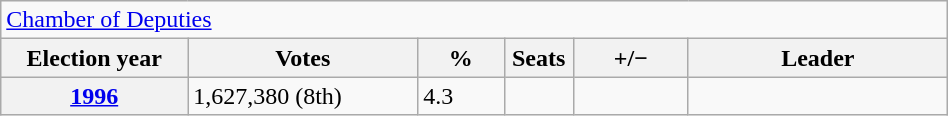<table class=wikitable style="width:50%; border:1px #AAAAFF solid">
<tr>
<td colspan=6><a href='#'>Chamber of Deputies</a></td>
</tr>
<tr>
<th width=13%>Election year</th>
<th width=16%>Votes</th>
<th width=6%>%</th>
<th width=1%>Seats</th>
<th width=8%>+/−</th>
<th width=18%>Leader</th>
</tr>
<tr>
<th><a href='#'>1996</a></th>
<td>1,627,380 (8th)</td>
<td>4.3</td>
<td></td>
<td></td>
<td></td>
</tr>
</table>
